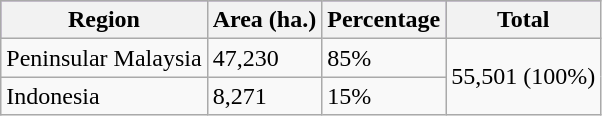<table class="wikitable">
<tr style="background:#96c; text-align:center;">
<th style="text-align:center;">Region</th>
<th>Area (ha.)</th>
<th>Percentage</th>
<th>Total</th>
</tr>
<tr>
<td>Peninsular Malaysia</td>
<td>47,230</td>
<td>85%</td>
<td rowspan="3">55,501 (100%)</td>
</tr>
<tr>
<td>Indonesia</td>
<td>8,271</td>
<td>15%</td>
</tr>
</table>
